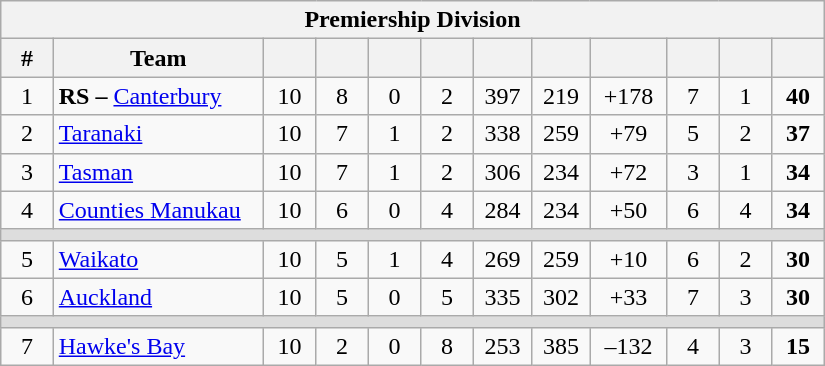<table class="wikitable" width="550px" style="text-align:center">
<tr>
<th colspan="12">Premiership Division</th>
</tr>
<tr>
<th style="width:5%">#</th>
<th style="width:20%">Team</th>
<th style="width:5%"></th>
<th style="width:5%"></th>
<th style="width:5%"></th>
<th style="width:5%"></th>
<th style="width:5%"></th>
<th style="width:5%"></th>
<th style="width:7%"></th>
<th style="width:5%"></th>
<th style="width:5%"></th>
<th style="width:5%"></th>
</tr>
<tr>
<td>1</td>
<td style="text-align:left"><strong>RS –</strong> <a href='#'>Canterbury</a></td>
<td>10</td>
<td>8</td>
<td>0</td>
<td>2</td>
<td>397</td>
<td>219</td>
<td>+178</td>
<td>7</td>
<td>1</td>
<td><strong>40</strong></td>
</tr>
<tr>
<td>2</td>
<td style="text-align:left"><a href='#'>Taranaki</a></td>
<td>10</td>
<td>7</td>
<td>1</td>
<td>2</td>
<td>338</td>
<td>259</td>
<td>+79</td>
<td>5</td>
<td>2</td>
<td><strong>37</strong></td>
</tr>
<tr>
<td>3</td>
<td style="text-align:left"><a href='#'>Tasman</a></td>
<td>10</td>
<td>7</td>
<td>1</td>
<td>2</td>
<td>306</td>
<td>234</td>
<td>+72</td>
<td>3</td>
<td>1</td>
<td><strong>34</strong></td>
</tr>
<tr>
<td>4</td>
<td style="text-align:left"><a href='#'>Counties Manukau</a></td>
<td>10</td>
<td>6</td>
<td>0</td>
<td>4</td>
<td>284</td>
<td>234</td>
<td>+50</td>
<td>6</td>
<td>4</td>
<td><strong>34</strong></td>
</tr>
<tr>
<td colspan=12 style="background-color:#DDDDDD"></td>
</tr>
<tr>
<td>5</td>
<td style="text-align:left"><a href='#'>Waikato</a></td>
<td>10</td>
<td>5</td>
<td>1</td>
<td>4</td>
<td>269</td>
<td>259</td>
<td>+10</td>
<td>6</td>
<td>2</td>
<td><strong>30</strong></td>
</tr>
<tr>
<td>6</td>
<td style="text-align:left"><a href='#'>Auckland</a></td>
<td>10</td>
<td>5</td>
<td>0</td>
<td>5</td>
<td>335</td>
<td>302</td>
<td>+33</td>
<td>7</td>
<td>3</td>
<td><strong>30</strong></td>
</tr>
<tr>
<td colspan=12 style="background-color:#DDDDDD"></td>
</tr>
<tr>
<td>7</td>
<td style="text-align:left"><a href='#'>Hawke's Bay</a></td>
<td>10</td>
<td>2</td>
<td>0</td>
<td>8</td>
<td>253</td>
<td>385</td>
<td>–132</td>
<td>4</td>
<td>3</td>
<td><strong>15</strong></td>
</tr>
</table>
